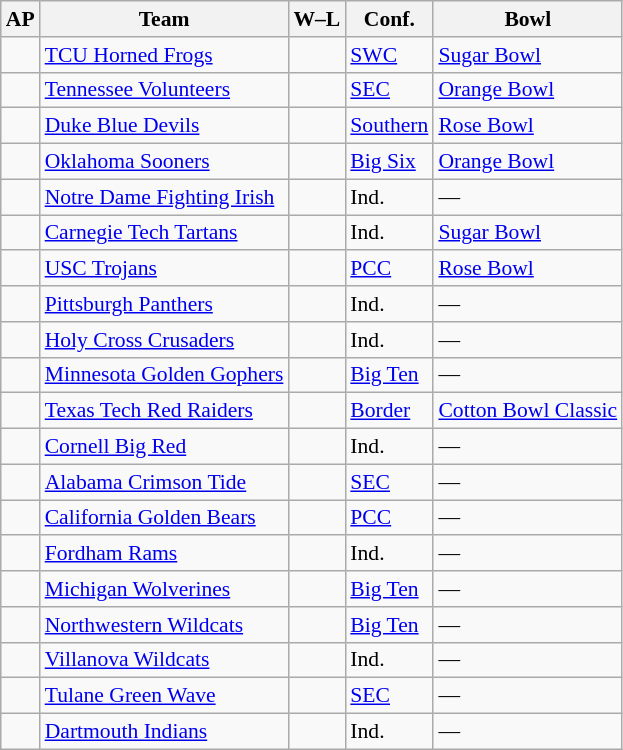<table class="wikitable sortable" style="font-size:90%;">
<tr>
<th>AP</th>
<th>Team</th>
<th>W–L</th>
<th>Conf.</th>
<th>Bowl</th>
</tr>
<tr>
<td></td>
<td><a href='#'>TCU Horned Frogs</a></td>
<td></td>
<td><a href='#'>SWC</a></td>
<td><a href='#'>Sugar Bowl</a></td>
</tr>
<tr>
<td></td>
<td><a href='#'>Tennessee Volunteers</a></td>
<td></td>
<td><a href='#'>SEC</a></td>
<td><a href='#'>Orange Bowl</a></td>
</tr>
<tr>
<td></td>
<td><a href='#'>Duke Blue Devils</a></td>
<td></td>
<td><a href='#'>Southern</a></td>
<td><a href='#'>Rose Bowl</a></td>
</tr>
<tr>
<td></td>
<td><a href='#'>Oklahoma Sooners</a></td>
<td></td>
<td><a href='#'>Big Six</a></td>
<td><a href='#'>Orange Bowl</a></td>
</tr>
<tr>
<td></td>
<td><a href='#'>Notre Dame Fighting Irish</a></td>
<td></td>
<td>Ind.</td>
<td>—</td>
</tr>
<tr>
<td></td>
<td><a href='#'>Carnegie Tech Tartans</a></td>
<td></td>
<td>Ind.</td>
<td><a href='#'>Sugar Bowl</a></td>
</tr>
<tr>
<td></td>
<td><a href='#'>USC Trojans</a></td>
<td></td>
<td><a href='#'>PCC</a></td>
<td><a href='#'>Rose Bowl</a></td>
</tr>
<tr>
<td></td>
<td><a href='#'>Pittsburgh Panthers</a></td>
<td></td>
<td>Ind.</td>
<td>—</td>
</tr>
<tr>
<td></td>
<td><a href='#'>Holy Cross Crusaders</a></td>
<td></td>
<td>Ind.</td>
<td>—</td>
</tr>
<tr>
<td></td>
<td><a href='#'>Minnesota Golden Gophers</a></td>
<td></td>
<td><a href='#'>Big Ten</a></td>
<td>— </td>
</tr>
<tr>
<td></td>
<td><a href='#'>Texas Tech Red Raiders</a></td>
<td></td>
<td><a href='#'>Border</a></td>
<td><a href='#'>Cotton Bowl Classic</a></td>
</tr>
<tr>
<td></td>
<td><a href='#'>Cornell Big Red</a></td>
<td></td>
<td>Ind.</td>
<td>—</td>
</tr>
<tr>
<td></td>
<td><a href='#'>Alabama Crimson Tide</a></td>
<td></td>
<td><a href='#'>SEC</a></td>
<td>—</td>
</tr>
<tr>
<td></td>
<td><a href='#'>California Golden Bears</a></td>
<td></td>
<td><a href='#'>PCC</a></td>
<td>—</td>
</tr>
<tr>
<td></td>
<td><a href='#'>Fordham Rams</a></td>
<td></td>
<td>Ind.</td>
<td>—</td>
</tr>
<tr>
<td></td>
<td><a href='#'>Michigan Wolverines</a></td>
<td></td>
<td><a href='#'>Big Ten</a></td>
<td>— </td>
</tr>
<tr>
<td></td>
<td><a href='#'>Northwestern Wildcats</a></td>
<td></td>
<td><a href='#'>Big Ten</a></td>
<td>— </td>
</tr>
<tr>
<td></td>
<td><a href='#'>Villanova Wildcats</a></td>
<td></td>
<td>Ind.</td>
<td>—</td>
</tr>
<tr>
<td></td>
<td><a href='#'>Tulane Green Wave</a></td>
<td></td>
<td><a href='#'>SEC</a></td>
<td>—</td>
</tr>
<tr>
<td></td>
<td><a href='#'>Dartmouth Indians</a></td>
<td></td>
<td>Ind.</td>
<td>—</td>
</tr>
</table>
